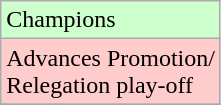<table class="wikitable">
<tr width=10px bgcolor="#ccffcc">
<td>Champions</td>
</tr>
<tr width=10px bgcolor="#ffcccc">
<td>Advances Promotion/<br>Relegation play-off</td>
</tr>
<tr>
</tr>
</table>
